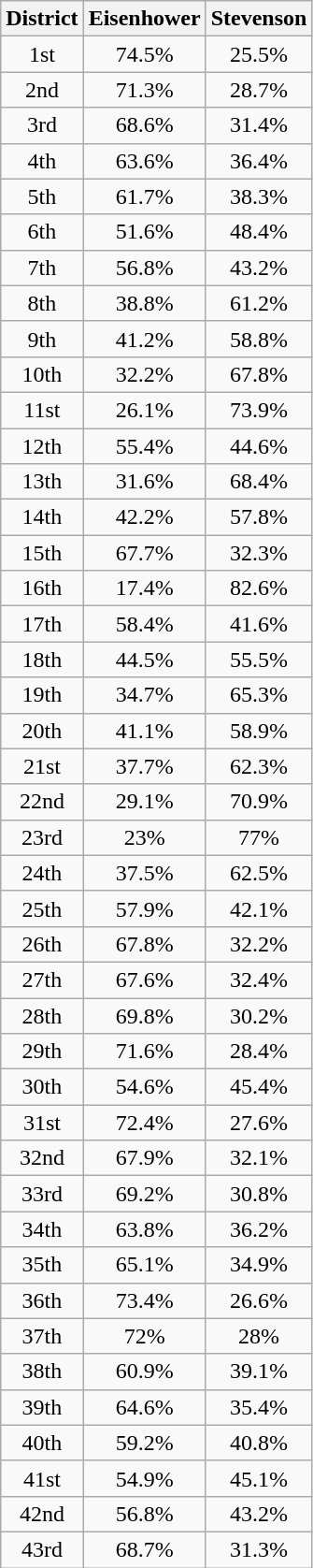<table class="wikitable sortable" - style="text-align:center;">
<tr>
<th>District</th>
<th>Eisenhower</th>
<th>Stevenson</th>
</tr>
<tr>
<td>1st</td>
<td>74.5%</td>
<td>25.5%</td>
</tr>
<tr>
<td>2nd</td>
<td>71.3%</td>
<td>28.7%</td>
</tr>
<tr>
<td>3rd</td>
<td>68.6%</td>
<td>31.4%</td>
</tr>
<tr>
<td>4th</td>
<td>63.6%</td>
<td>36.4%</td>
</tr>
<tr>
<td>5th</td>
<td>61.7%</td>
<td>38.3%</td>
</tr>
<tr>
<td>6th</td>
<td>51.6%</td>
<td>48.4%</td>
</tr>
<tr>
<td>7th</td>
<td>56.8%</td>
<td>43.2%</td>
</tr>
<tr>
<td>8th</td>
<td>38.8%</td>
<td>61.2%</td>
</tr>
<tr>
<td>9th</td>
<td>41.2%</td>
<td>58.8%</td>
</tr>
<tr>
<td>10th</td>
<td>32.2%</td>
<td>67.8%</td>
</tr>
<tr>
<td>11st</td>
<td>26.1%</td>
<td>73.9%</td>
</tr>
<tr>
<td>12th</td>
<td>55.4%</td>
<td>44.6%</td>
</tr>
<tr>
<td>13th</td>
<td>31.6%</td>
<td>68.4%</td>
</tr>
<tr>
<td>14th</td>
<td>42.2%</td>
<td>57.8%</td>
</tr>
<tr>
<td>15th</td>
<td>67.7%</td>
<td>32.3%</td>
</tr>
<tr>
<td>16th</td>
<td>17.4%</td>
<td>82.6%</td>
</tr>
<tr>
<td>17th</td>
<td>58.4%</td>
<td>41.6%</td>
</tr>
<tr>
<td>18th</td>
<td>44.5%</td>
<td>55.5%</td>
</tr>
<tr>
<td>19th</td>
<td>34.7%</td>
<td>65.3%</td>
</tr>
<tr>
<td>20th</td>
<td>41.1%</td>
<td>58.9%</td>
</tr>
<tr>
<td>21st</td>
<td>37.7%</td>
<td>62.3%</td>
</tr>
<tr>
<td>22nd</td>
<td>29.1%</td>
<td>70.9%</td>
</tr>
<tr>
<td>23rd</td>
<td>23%</td>
<td>77%</td>
</tr>
<tr>
<td>24th</td>
<td>37.5%</td>
<td>62.5%</td>
</tr>
<tr>
<td>25th</td>
<td>57.9%</td>
<td>42.1%</td>
</tr>
<tr>
<td>26th</td>
<td>67.8%</td>
<td>32.2%</td>
</tr>
<tr>
<td>27th</td>
<td>67.6%</td>
<td>32.4%</td>
</tr>
<tr>
<td>28th</td>
<td>69.8%</td>
<td>30.2%</td>
</tr>
<tr>
<td>29th</td>
<td>71.6%</td>
<td>28.4%</td>
</tr>
<tr>
<td>30th</td>
<td>54.6%</td>
<td>45.4%</td>
</tr>
<tr>
<td>31st</td>
<td>72.4%</td>
<td>27.6%</td>
</tr>
<tr>
<td>32nd</td>
<td>67.9%</td>
<td>32.1%</td>
</tr>
<tr>
<td>33rd</td>
<td>69.2%</td>
<td>30.8%</td>
</tr>
<tr>
<td>34th</td>
<td>63.8%</td>
<td>36.2%</td>
</tr>
<tr>
<td>35th</td>
<td>65.1%</td>
<td>34.9%</td>
</tr>
<tr>
<td>36th</td>
<td>73.4%</td>
<td>26.6%</td>
</tr>
<tr>
<td>37th</td>
<td>72%</td>
<td>28%</td>
</tr>
<tr>
<td>38th</td>
<td>60.9%</td>
<td>39.1%</td>
</tr>
<tr>
<td>39th</td>
<td>64.6%</td>
<td>35.4%</td>
</tr>
<tr>
<td>40th</td>
<td>59.2%</td>
<td>40.8%</td>
</tr>
<tr>
<td>41st</td>
<td>54.9%</td>
<td>45.1%</td>
</tr>
<tr>
<td>42nd</td>
<td>56.8%</td>
<td>43.2%</td>
</tr>
<tr>
<td>43rd</td>
<td>68.7%</td>
<td>31.3%</td>
</tr>
</table>
